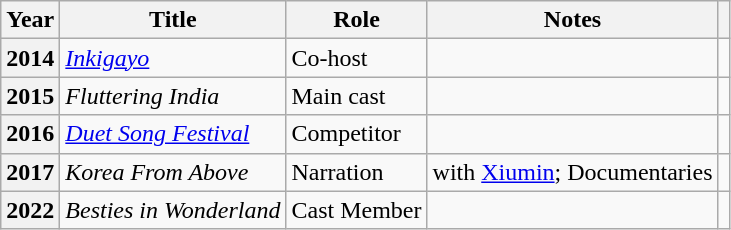<table class="wikitable plainrowheaders">
<tr>
<th scope="col">Year</th>
<th scope="col">Title</th>
<th scope="col">Role</th>
<th scope="col">Notes</th>
<th scope="col" class="unsortable"></th>
</tr>
<tr>
<th scope="row">2014</th>
<td><em><a href='#'>Inkigayo</a></em></td>
<td>Co-host</td>
<td></td>
<td style="text-align:center"></td>
</tr>
<tr>
<th scope="row">2015</th>
<td><em>Fluttering India</em></td>
<td>Main cast</td>
<td></td>
<td style="text-align:center"></td>
</tr>
<tr>
<th scope="row">2016</th>
<td><em><a href='#'>Duet Song Festival</a></em></td>
<td>Competitor</td>
<td></td>
<td style="text-align:center"></td>
</tr>
<tr>
<th scope="row">2017</th>
<td><em>Korea From Above</em></td>
<td>Narration</td>
<td>with <a href='#'>Xiumin</a>; Documentaries</td>
<td style="text-align:center"></td>
</tr>
<tr>
<th scope="row">2022</th>
<td><em>Besties in Wonderland</em></td>
<td>Cast Member</td>
<td></td>
<td style="text-align:center"></td>
</tr>
</table>
